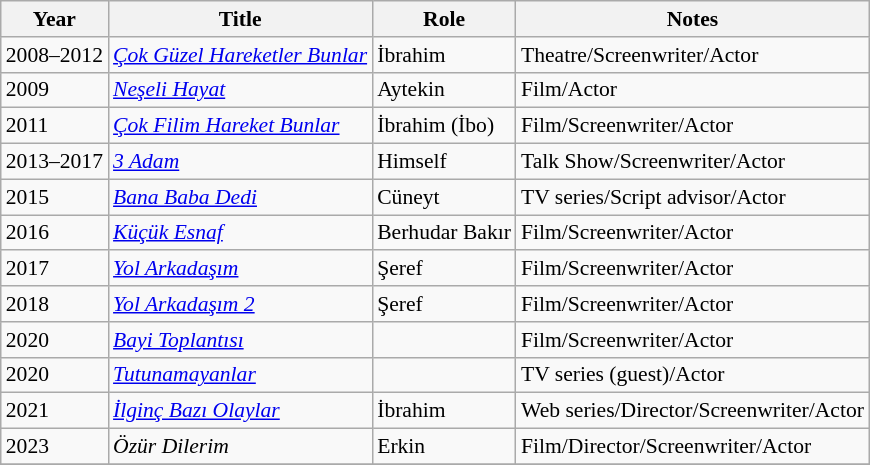<table class="wikitable" style="font-size: 90%;">
<tr>
<th>Year</th>
<th>Title</th>
<th>Role</th>
<th>Notes</th>
</tr>
<tr>
<td>2008–2012</td>
<td><em><a href='#'>Çok Güzel Hareketler Bunlar</a></em></td>
<td>İbrahim</td>
<td>Theatre/Screenwriter/Actor</td>
</tr>
<tr>
<td>2009</td>
<td><em><a href='#'>Neşeli Hayat</a></em></td>
<td>Aytekin</td>
<td>Film/Actor</td>
</tr>
<tr>
<td>2011</td>
<td><em><a href='#'>Çok Filim Hareket Bunlar</a></em></td>
<td>İbrahim (İbo)</td>
<td>Film/Screenwriter/Actor</td>
</tr>
<tr>
<td>2013–2017</td>
<td><em><a href='#'>3 Adam</a></em></td>
<td>Himself</td>
<td>Talk Show/Screenwriter/Actor</td>
</tr>
<tr>
<td>2015</td>
<td><em><a href='#'>Bana Baba Dedi</a></em></td>
<td>Cüneyt</td>
<td>TV series/Script advisor/Actor</td>
</tr>
<tr>
<td>2016</td>
<td><em><a href='#'>Küçük Esnaf</a></em></td>
<td>Berhudar Bakır</td>
<td>Film/Screenwriter/Actor</td>
</tr>
<tr>
<td>2017</td>
<td><em><a href='#'>Yol Arkadaşım</a></em></td>
<td>Şeref</td>
<td>Film/Screenwriter/Actor</td>
</tr>
<tr>
<td>2018</td>
<td><em><a href='#'>Yol Arkadaşım 2</a></em></td>
<td>Şeref</td>
<td>Film/Screenwriter/Actor</td>
</tr>
<tr>
<td>2020</td>
<td><em><a href='#'>Bayi Toplantısı</a></em></td>
<td></td>
<td>Film/Screenwriter/Actor</td>
</tr>
<tr>
<td>2020</td>
<td><em><a href='#'>Tutunamayanlar</a></em></td>
<td></td>
<td>TV series (guest)/Actor</td>
</tr>
<tr>
<td>2021</td>
<td><em><a href='#'>İlginç Bazı Olaylar</a></em></td>
<td>İbrahim</td>
<td>Web series/Director/Screenwriter/Actor</td>
</tr>
<tr>
<td>2023</td>
<td><em>Özür Dilerim</em></td>
<td>Erkin</td>
<td>Film/Director/Screenwriter/Actor</td>
</tr>
<tr>
</tr>
</table>
